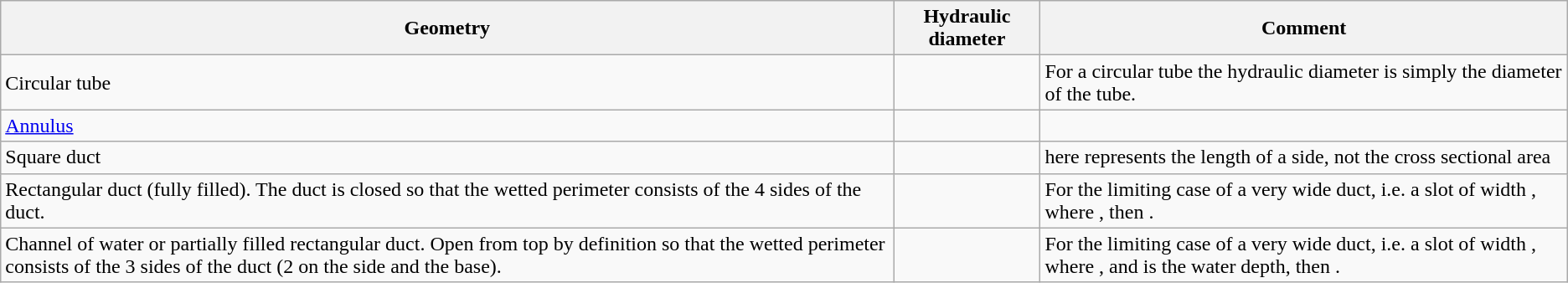<table class="wikitable">
<tr>
<th>Geometry</th>
<th>Hydraulic diameter</th>
<th>Comment</th>
</tr>
<tr>
<td>Circular tube</td>
<td></td>
<td>For a circular tube the hydraulic diameter is simply the diameter of the tube.</td>
</tr>
<tr>
<td><a href='#'>Annulus</a></td>
<td></td>
<td></td>
</tr>
<tr>
<td>Square duct</td>
<td></td>
<td>here   represents the length of a side, not the cross sectional area</td>
</tr>
<tr>
<td>Rectangular duct (fully filled). The duct is closed so that the wetted perimeter consists of the 4 sides of the duct.</td>
<td></td>
<td>For the limiting case of a very wide duct, i.e. a slot of width , where , then .</td>
</tr>
<tr>
<td>Channel of water or partially filled rectangular duct. Open from top by definition so that the wetted perimeter consists of the 3 sides of the duct (2 on the side and the base).</td>
<td></td>
<td>For the limiting case of a very wide duct, i.e. a slot of width , where , and  is the water depth, then  .</td>
</tr>
</table>
